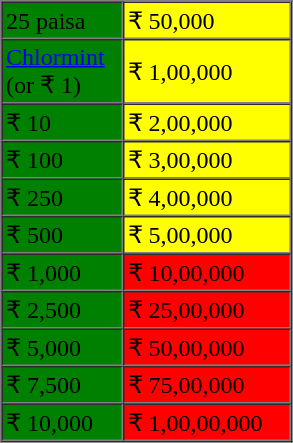<table border="1" cellpadding="2" cellspacing="0" width="195px">
<tr>
<td width=75px bgcolor="green">25 paisa</td>
<td bgcolor="yellow">₹ 50,000</td>
</tr>
<tr>
<td bgcolor="green"><a href='#'>Chlormint</a> (or ₹ 1)</td>
<td bgcolor="yellow">₹ 1,00,000</td>
</tr>
<tr>
<td bgcolor="green">₹ 10</td>
<td bgcolor="yellow">₹ 2,00,000</td>
</tr>
<tr>
<td bgcolor="green">₹ 100</td>
<td bgcolor="yellow">₹ 3,00,000</td>
</tr>
<tr>
<td bgcolor="green">₹ 250</td>
<td bgcolor="yellow">₹ 4,00,000</td>
</tr>
<tr>
<td bgcolor="green">₹ 500</td>
<td bgcolor="yellow">₹ 5,00,000</td>
</tr>
<tr>
<td bgcolor="green">₹ 1,000</td>
<td bgcolor="red">₹ 10,00,000</td>
</tr>
<tr>
<td bgcolor="green">₹ 2,500</td>
<td bgcolor="red">₹ 25,00,000</td>
</tr>
<tr>
<td bgcolor="green">₹ 5,000</td>
<td bgcolor="red">₹ 50,00,000</td>
</tr>
<tr>
<td bgcolor="green">₹ 7,500</td>
<td bgcolor="red">₹ 75,00,000</td>
</tr>
<tr>
<td bgcolor="green">₹ 10,000</td>
<td bgcolor="red">₹ 1,00,00,000</td>
</tr>
</table>
